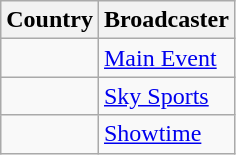<table class="wikitable">
<tr>
<th align=center>Country</th>
<th align=center>Broadcaster</th>
</tr>
<tr>
<td></td>
<td><a href='#'>Main Event</a></td>
</tr>
<tr>
<td></td>
<td><a href='#'>Sky Sports</a></td>
</tr>
<tr>
<td></td>
<td><a href='#'>Showtime</a></td>
</tr>
</table>
